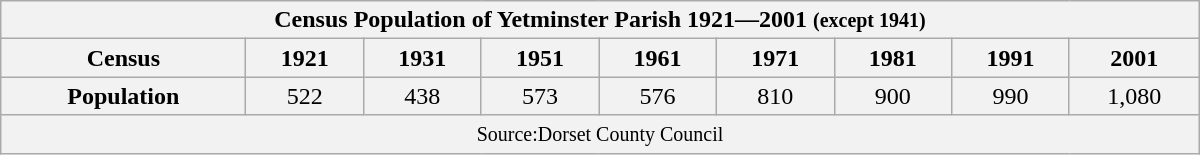<table class="wikitable" style="width:800px;">
<tr>
<th colspan= "15" style="background:; color:"><span>Census Population of Yetminster Parish 1921—2001 <small>(except 1941)</small></span></th>
</tr>
<tr style="text-align:center;">
<th style="background:; color: height:15px;">Census</th>
<th style="background:;">1921</th>
<th style="background:;">1931</th>
<th style="background:;">1951</th>
<th style="background:;">1961</th>
<th style="background:;">1971</th>
<th style="background:;">1981</th>
<th style="background:;">1991</th>
<th style="background:;">2001</th>
</tr>
<tr style="text-align:center;">
<th style="background:; color: height:15px;">Population</th>
<td style="background:#F2F2F2;">522</td>
<td style="background:#F2F2F2;">438</td>
<td style="background:#F2F2F2;">573</td>
<td style="background:#F2F2F2;">576</td>
<td style="background:#F2F2F2;">810</td>
<td style="background:#F2F2F2;">900</td>
<td style="background:#F2F2F2;">990</td>
<td style="background:#F2F2F2;">1,080</td>
</tr>
<tr style="text-align:center;">
<td colspan="15" style="background:#F2F2F2; color: text-align:center;"><small>Source:Dorset County Council</small></td>
</tr>
</table>
